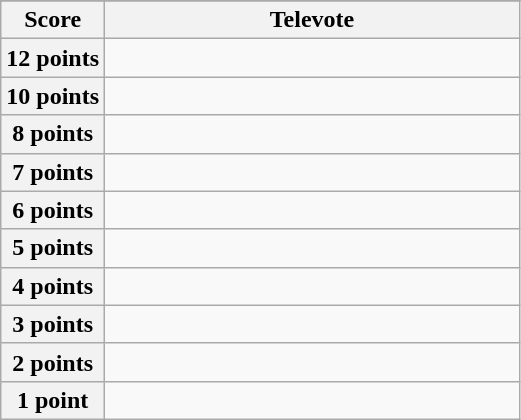<table class="wikitable">
<tr>
</tr>
<tr>
<th scope="col" width="20%">Score</th>
<th scope="col" width="80%">Televote</th>
</tr>
<tr>
<th scope="row">12 points</th>
<td></td>
</tr>
<tr>
<th scope="row">10 points</th>
<td></td>
</tr>
<tr>
<th scope="row">8 points</th>
<td></td>
</tr>
<tr>
<th scope="row">7 points</th>
<td></td>
</tr>
<tr>
<th scope="row">6 points</th>
<td></td>
</tr>
<tr>
<th scope="row">5 points</th>
<td></td>
</tr>
<tr>
<th scope="row">4 points</th>
<td></td>
</tr>
<tr>
<th scope="row">3 points</th>
<td></td>
</tr>
<tr>
<th scope="row">2 points</th>
<td></td>
</tr>
<tr>
<th scope="row">1 point</th>
<td></td>
</tr>
</table>
